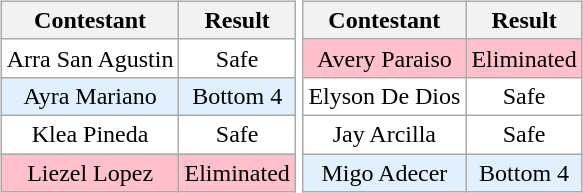<table>
<tr>
<td><br><table class="wikitable sortable nowrap" style="margin:auto; text-align:center">
<tr>
<th scope="col">Contestant</th>
<th scope="col">Result</th>
</tr>
<tr>
<td bgcolor=#FFFFFF>Arra San Agustin</td>
<td bgcolor=#FFFFFF>Safe</td>
</tr>
<tr>
<td bgcolor=#e0f0ff>Ayra Mariano</td>
<td bgcolor=#e0f0ff>Bottom 4</td>
</tr>
<tr>
<td bgcolor=#FFFFFF>Klea Pineda</td>
<td bgcolor=#FFFFFF>Safe</td>
</tr>
<tr>
<td bgcolor=pink>Liezel Lopez</td>
<td bgcolor=pink>Eliminated</td>
</tr>
</table>
</td>
<td><br><table class="wikitable sortable nowrap" style="margin:auto; text-align:center">
<tr>
<th scope="col">Contestant</th>
<th scope="col">Result</th>
</tr>
<tr>
<td bgcolor=pink>Avery Paraiso</td>
<td bgcolor=pink>Eliminated</td>
</tr>
<tr>
<td bgcolor=#FFFFFF>Elyson De Dios</td>
<td bgcolor=#FFFFFF>Safe</td>
</tr>
<tr>
<td bgcolor=#FFFFFF>Jay Arcilla</td>
<td bgcolor=#FFFFFF>Safe</td>
</tr>
<tr>
<td bgcolor=#e0f0ff>Migo Adecer</td>
<td bgcolor=#e0f0ff>Bottom 4</td>
</tr>
</table>
</td>
</tr>
</table>
